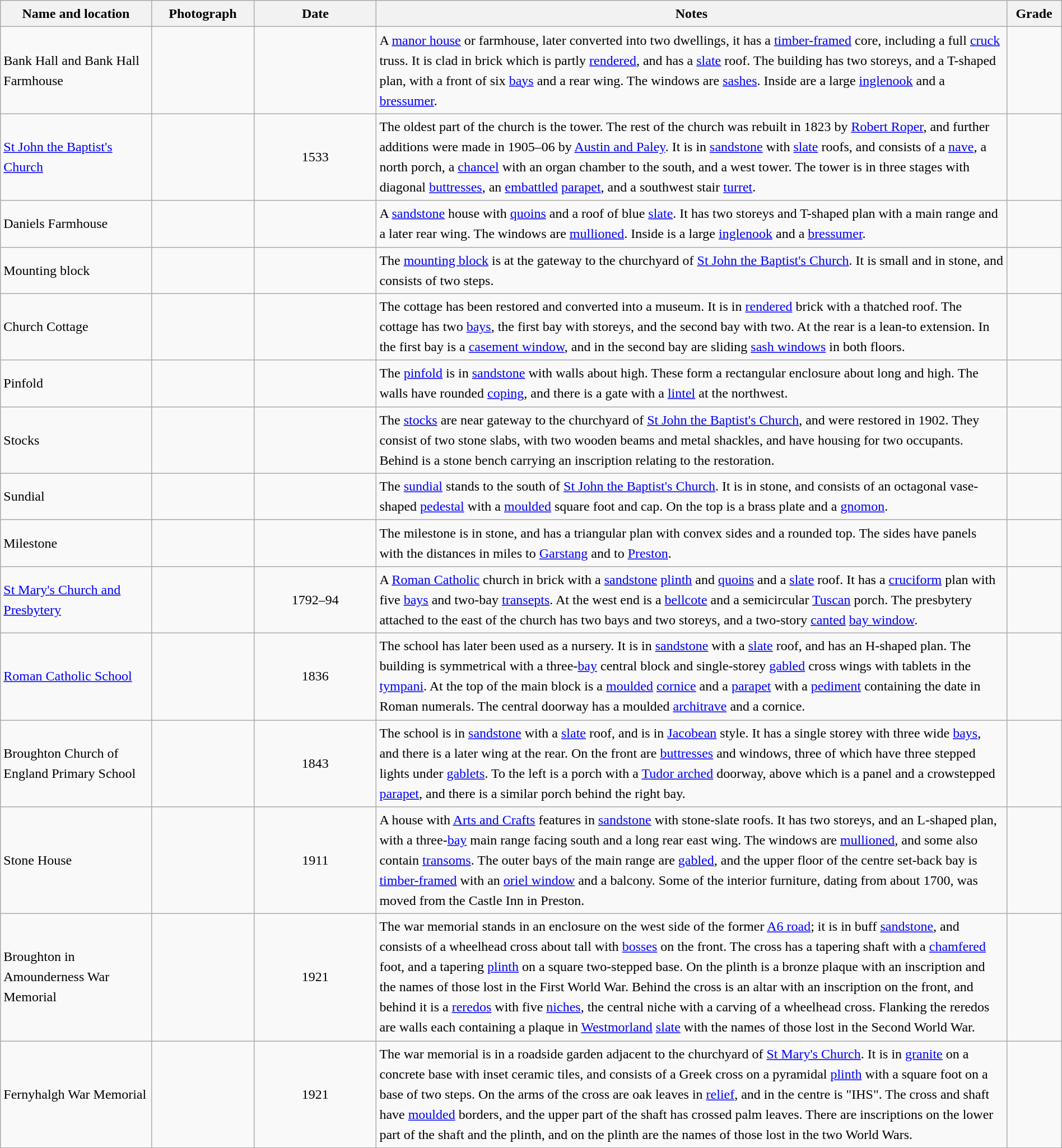<table class="wikitable sortable plainrowheaders" style="width:100%;border:0px;text-align:left;line-height:150%;">
<tr>
<th scope="col"  style="width:150px">Name and location</th>
<th scope="col"  style="width:100px" class="unsortable">Photograph</th>
<th scope="col"  style="width:120px">Date</th>
<th scope="col"  style="width:650px" class="unsortable">Notes</th>
<th scope="col"  style="width:50px">Grade</th>
</tr>
<tr>
<td>Bank Hall and Bank Hall Farmhouse<br><small></small></td>
<td></td>
<td align="center"></td>
<td>A <a href='#'>manor house</a> or farmhouse, later converted into two dwellings, it has a <a href='#'>timber-framed</a> core, including a full <a href='#'>cruck</a> truss.  It is clad in brick which is partly <a href='#'>rendered</a>, and has a <a href='#'>slate</a> roof.  The building has two storeys, and a T-shaped plan, with a front of six <a href='#'>bays</a> and a rear wing.  The windows are <a href='#'>sashes</a>.  Inside are a large <a href='#'>inglenook</a> and a <a href='#'>bressumer</a>.</td>
<td align="center" ></td>
</tr>
<tr>
<td><a href='#'>St John the Baptist's Church</a><br><small></small></td>
<td></td>
<td align="center">1533</td>
<td>The oldest part of the church is the tower.  The rest of the church was rebuilt in 1823 by <a href='#'>Robert Roper</a>, and further additions were made in 1905–06  by <a href='#'>Austin and Paley</a>.  It is in <a href='#'>sandstone</a> with <a href='#'>slate</a> roofs, and consists of a <a href='#'>nave</a>, a north porch, a <a href='#'>chancel</a> with an organ chamber to the south, and a west tower.  The tower is in three stages with diagonal <a href='#'>buttresses</a>, an <a href='#'>embattled</a> <a href='#'>parapet</a>, and a southwest stair <a href='#'>turret</a>.</td>
<td align="center" ></td>
</tr>
<tr>
<td>Daniels Farmhouse<br><small></small></td>
<td></td>
<td align="center"></td>
<td>A <a href='#'>sandstone</a> house with <a href='#'>quoins</a> and a roof of blue <a href='#'>slate</a>.  It has two storeys and  T-shaped plan with a main range and a later rear wing.  The windows are <a href='#'>mullioned</a>.  Inside is a large <a href='#'>inglenook</a> and a <a href='#'>bressumer</a>.</td>
<td align="center" ></td>
</tr>
<tr>
<td>Mounting block<br><small></small></td>
<td></td>
<td align="center"></td>
<td>The <a href='#'>mounting block</a> is at the gateway to the churchyard of <a href='#'>St John the Baptist's Church</a>.  It is small and in stone, and consists of two steps.</td>
<td align="center" ></td>
</tr>
<tr>
<td>Church Cottage<br><small></small></td>
<td></td>
<td align="center"></td>
<td>The cottage has been restored and converted into a museum.  It is in <a href='#'>rendered</a> brick with a thatched roof.  The cottage has two <a href='#'>bays</a>, the first bay with  storeys, and the second bay with two.  At the rear is a lean-to extension.  In the first bay is a <a href='#'>casement window</a>, and in the second bay are sliding <a href='#'>sash windows</a> in both floors.</td>
<td align="center" ></td>
</tr>
<tr>
<td>Pinfold<br><small></small></td>
<td></td>
<td align="center"></td>
<td>The <a href='#'>pinfold</a> is in <a href='#'>sandstone</a> with walls about  high.  These form a rectangular enclosure about  long and  high.  The walls have rounded <a href='#'>coping</a>, and there is a gate with a <a href='#'>lintel</a> at the northwest.</td>
<td align="center" ></td>
</tr>
<tr>
<td>Stocks<br><small></small></td>
<td></td>
<td align="center"></td>
<td>The <a href='#'>stocks</a> are near gateway to the churchyard of <a href='#'>St John the Baptist's Church</a>, and were restored in 1902.  They consist of two stone slabs, with two wooden beams and metal shackles, and have housing for two occupants.  Behind is a stone bench carrying an inscription relating to the restoration.</td>
<td align="center" ></td>
</tr>
<tr>
<td>Sundial<br><small></small></td>
<td></td>
<td align="center"></td>
<td>The <a href='#'>sundial</a> stands to the south of <a href='#'>St John the Baptist's Church</a>.  It is in stone, and consists of an octagonal vase-shaped <a href='#'>pedestal</a> with a <a href='#'>moulded</a> square foot and cap.  On the top is a brass plate and a <a href='#'>gnomon</a>.</td>
<td align="center" ></td>
</tr>
<tr>
<td>Milestone<br><small></small></td>
<td></td>
<td align="center"></td>
<td>The milestone is in stone, and has a triangular plan with convex sides and a rounded top.  The sides have panels with the distances in miles to <a href='#'>Garstang</a> and to <a href='#'>Preston</a>.</td>
<td align="center" ></td>
</tr>
<tr>
<td><a href='#'>St Mary's Church and Presbytery</a><br><small></small></td>
<td></td>
<td align="center">1792–94</td>
<td>A <a href='#'>Roman Catholic</a> church in brick with a <a href='#'>sandstone</a> <a href='#'>plinth</a> and <a href='#'>quoins</a> and a <a href='#'>slate</a> roof.  It has a <a href='#'>cruciform</a> plan with five <a href='#'>bays</a> and two-bay <a href='#'>transepts</a>.  At the west end is a <a href='#'>bellcote</a> and a semicircular <a href='#'>Tuscan</a> porch.  The presbytery attached to the east of the church has two bays and two storeys, and a two-story <a href='#'>canted</a> <a href='#'>bay window</a>.</td>
<td align="center" ></td>
</tr>
<tr>
<td><a href='#'>Roman Catholic School</a><br><small></small></td>
<td></td>
<td align="center">1836</td>
<td>The school has later been used as a nursery.  It is in <a href='#'>sandstone</a> with a <a href='#'>slate</a> roof, and has an H-shaped plan.  The building is symmetrical with a three-<a href='#'>bay</a> central block and single-storey <a href='#'>gabled</a> cross wings with tablets in the <a href='#'>tympani</a>.  At the top of the main block is a <a href='#'>moulded</a> <a href='#'>cornice</a> and a <a href='#'>parapet</a> with a <a href='#'>pediment</a> containing the date in Roman numerals.  The central doorway has a moulded <a href='#'>architrave</a> and a cornice.</td>
<td align="center" ></td>
</tr>
<tr>
<td>Broughton Church of England Primary School<br><small></small></td>
<td></td>
<td align="center">1843</td>
<td>The school is in <a href='#'>sandstone</a> with a <a href='#'>slate</a> roof, and is in <a href='#'>Jacobean</a> style.  It has a single storey with three wide <a href='#'>bays</a>, and there is a later wing at the rear.  On the front are <a href='#'>buttresses</a> and windows, three of which have three stepped lights under <a href='#'>gablets</a>.  To the left is a porch with a <a href='#'>Tudor arched</a> doorway, above which is a panel and a crowstepped <a href='#'>parapet</a>, and there is a similar porch behind the right bay.</td>
<td align="center" ></td>
</tr>
<tr>
<td>Stone House<br><small></small></td>
<td></td>
<td align="center">1911</td>
<td>A house with <a href='#'>Arts and Crafts</a> features in <a href='#'>sandstone</a> with stone-slate roofs.  It has two storeys, and an L-shaped plan, with a three-<a href='#'>bay</a> main range facing south and a long rear east wing.  The windows are <a href='#'>mullioned</a>, and some also contain <a href='#'>transoms</a>.  The outer bays of the main range are <a href='#'>gabled</a>, and the upper floor of the centre set-back bay is <a href='#'>timber-framed</a> with an <a href='#'>oriel window</a> and a balcony.  Some of the interior furniture, dating from about 1700, was moved from the Castle Inn in Preston.</td>
<td align="center" ></td>
</tr>
<tr>
<td>Broughton in Amounderness War Memorial<br><small></small></td>
<td></td>
<td align="center">1921</td>
<td>The war memorial stands in an enclosure on the west side of the former <a href='#'>A6 road</a>; it is in buff <a href='#'>sandstone</a>, and consists of a wheelhead cross about  tall with <a href='#'>bosses</a> on the front.  The cross has a tapering shaft with a <a href='#'>chamfered</a> foot, and a tapering <a href='#'>plinth</a> on a square two-stepped base.  On the plinth is a bronze plaque with an inscription and the names of those lost in the First World War.  Behind the cross is an altar with an inscription on the front, and behind it is a <a href='#'>reredos</a> with five <a href='#'>niches</a>, the central niche with a carving of a wheelhead cross.  Flanking the reredos are walls each containing a plaque in <a href='#'>Westmorland</a> <a href='#'>slate</a> with the names of those lost in the Second World War.</td>
<td align="center" ></td>
</tr>
<tr>
<td>Fernyhalgh War Memorial<br><small></small></td>
<td></td>
<td align="center">1921</td>
<td>The war memorial is in a roadside garden adjacent to the churchyard of <a href='#'>St Mary's Church</a>.  It is in <a href='#'>granite</a> on a concrete base with inset ceramic tiles, and consists of a Greek cross on a pyramidal <a href='#'>plinth</a> with a square foot on a base of two steps.  On the arms of the cross are oak leaves in <a href='#'>relief</a>, and in the centre is "IHS".  The cross and shaft have <a href='#'>moulded</a> borders, and the upper part of the shaft has crossed palm leaves.  There are inscriptions on the lower part of the shaft and the plinth, and on the plinth are the names of those lost in the two World Wars.</td>
<td align="center" ></td>
</tr>
<tr>
</tr>
</table>
